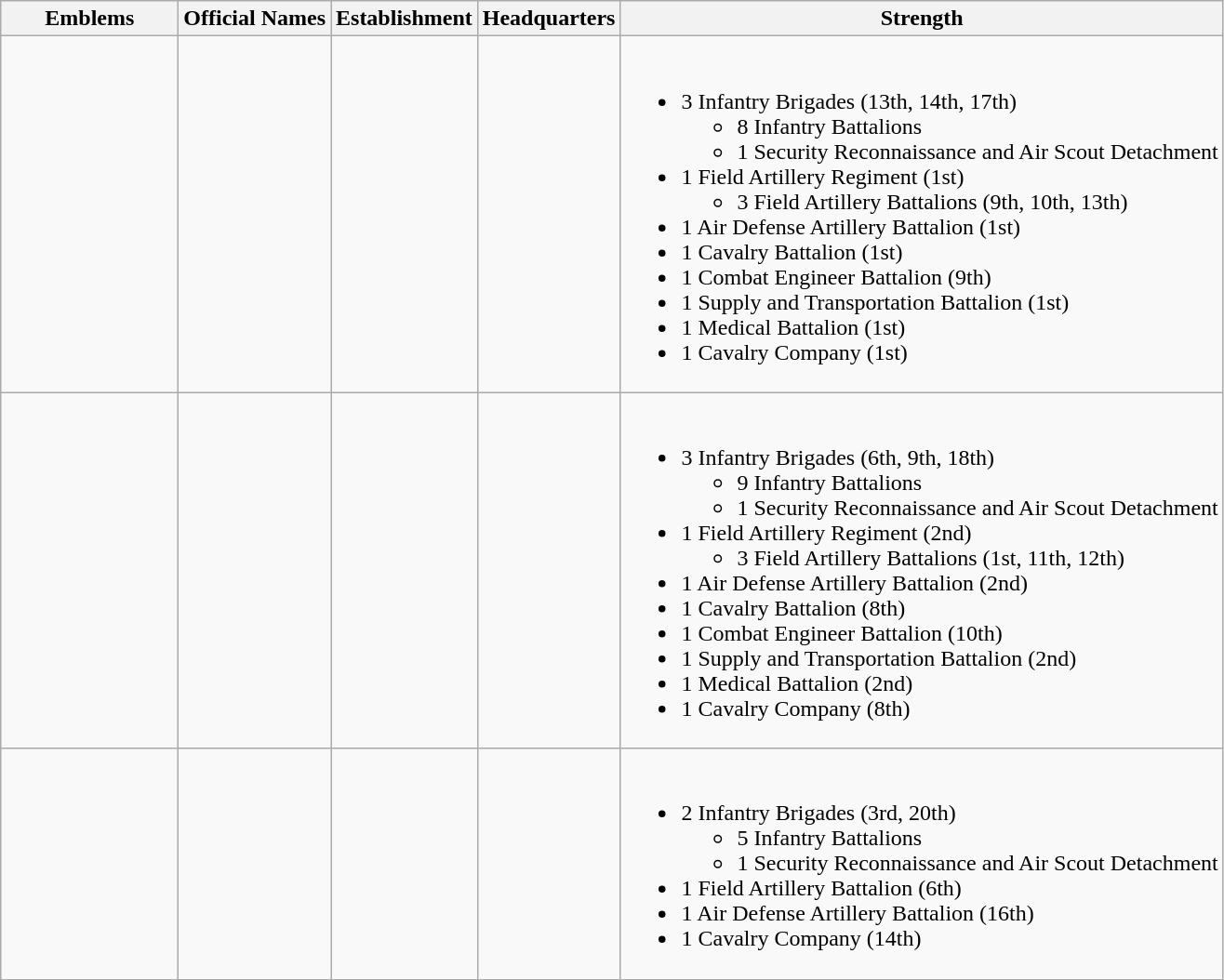<table class="wikitable">
<tr>
<th style="width:120px;">Emblems</th>
<th>Official Names</th>
<th data-sort-type="date">Establishment</th>
<th data-sort-type="number">Headquarters</th>
<th>Strength</th>
</tr>
<tr>
<td></td>
<td></td>
<td></td>
<td></td>
<td><br><ul><li>3 Infantry Brigades (13th, 14th, 17th)<ul><li>8 Infantry Battalions</li><li>1 Security Reconnaissance and Air Scout Detachment</li></ul></li><li>1 Field Artillery Regiment (1st)<ul><li>3 Field Artillery Battalions (9th, 10th, 13th)</li></ul></li><li>1 Air Defense Artillery Battalion (1st)</li><li>1 Cavalry Battalion (1st)</li><li>1 Combat Engineer Battalion (9th)</li><li>1 Supply and Transportation Battalion (1st)</li><li>1 Medical Battalion (1st)</li><li>1 Cavalry Company (1st)</li></ul></td>
</tr>
<tr>
<td></td>
<td></td>
<td></td>
<td></td>
<td><br><ul><li>3 Infantry Brigades (6th, 9th, 18th)<ul><li>9 Infantry Battalions</li><li>1 Security Reconnaissance and Air Scout Detachment</li></ul></li><li>1 Field Artillery Regiment (2nd)<ul><li>3 Field Artillery Battalions (1st, 11th, 12th)</li></ul></li><li>1 Air Defense Artillery Battalion (2nd)</li><li>1 Cavalry Battalion (8th)</li><li>1 Combat Engineer Battalion (10th)</li><li>1 Supply and Transportation Battalion (2nd)</li><li>1 Medical Battalion (2nd)</li><li>1 Cavalry Company (8th)</li></ul></td>
</tr>
<tr>
<td></td>
<td></td>
<td></td>
<td></td>
<td><br><ul><li>2 Infantry Brigades (3rd, 20th)<ul><li>5 Infantry Battalions</li><li>1 Security Reconnaissance and Air Scout Detachment</li></ul></li><li>1 Field Artillery Battalion (6th)</li><li>1 Air Defense Artillery Battalion (16th)</li><li>1 Cavalry Company (14th)</li></ul></td>
</tr>
</table>
